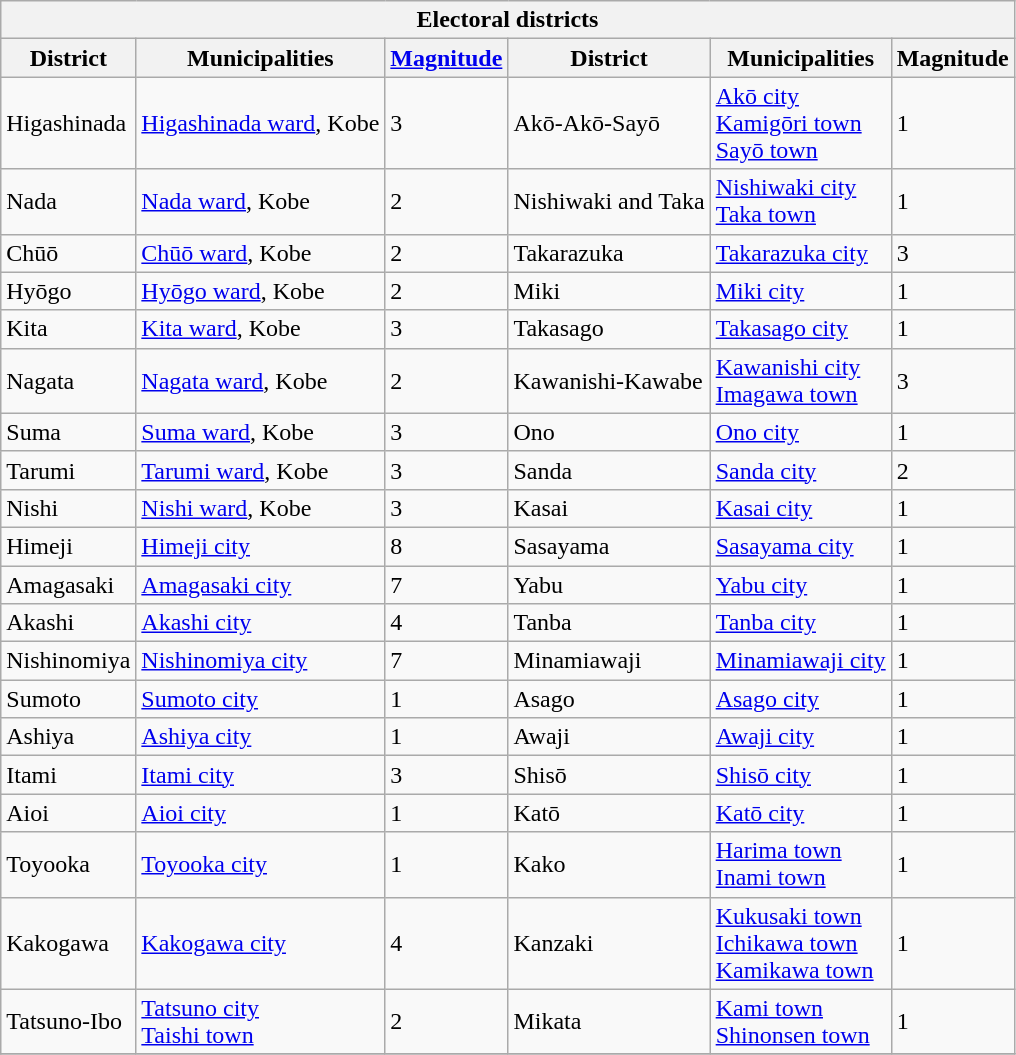<table class="wikitable">
<tr>
<th colspan="6">Electoral districts</th>
</tr>
<tr>
<th>District</th>
<th>Municipalities</th>
<th><a href='#'>Magnitude</a></th>
<th>District</th>
<th>Municipalities</th>
<th>Magnitude</th>
</tr>
<tr>
<td>Higashinada</td>
<td><a href='#'>Higashinada ward</a>, Kobe</td>
<td>3</td>
<td>Akō-Akō-Sayō</td>
<td><a href='#'>Akō city</a><br><a href='#'>Kamigōri town</a><br><a href='#'>Sayō town</a></td>
<td>1</td>
</tr>
<tr>
<td>Nada</td>
<td><a href='#'>Nada ward</a>, Kobe</td>
<td>2</td>
<td>Nishiwaki and Taka</td>
<td><a href='#'>Nishiwaki city</a><br><a href='#'>Taka town</a></td>
<td>1</td>
</tr>
<tr>
<td>Chūō</td>
<td><a href='#'>Chūō ward</a>, Kobe</td>
<td>2</td>
<td>Takarazuka</td>
<td><a href='#'>Takarazuka city</a></td>
<td>3</td>
</tr>
<tr>
<td>Hyōgo</td>
<td><a href='#'>Hyōgo ward</a>, Kobe</td>
<td>2</td>
<td>Miki</td>
<td><a href='#'>Miki city</a></td>
<td>1</td>
</tr>
<tr>
<td>Kita</td>
<td><a href='#'>Kita ward</a>, Kobe</td>
<td>3</td>
<td>Takasago</td>
<td><a href='#'>Takasago city</a></td>
<td>1</td>
</tr>
<tr>
<td>Nagata</td>
<td><a href='#'>Nagata ward</a>, Kobe</td>
<td>2</td>
<td>Kawanishi-Kawabe</td>
<td><a href='#'>Kawanishi city</a><br><a href='#'>Imagawa town</a></td>
<td>3</td>
</tr>
<tr>
<td>Suma</td>
<td><a href='#'>Suma ward</a>, Kobe</td>
<td>3</td>
<td>Ono</td>
<td><a href='#'>Ono city</a></td>
<td>1</td>
</tr>
<tr>
<td>Tarumi</td>
<td><a href='#'>Tarumi ward</a>, Kobe</td>
<td>3</td>
<td>Sanda</td>
<td><a href='#'>Sanda city</a></td>
<td>2</td>
</tr>
<tr>
<td>Nishi</td>
<td><a href='#'>Nishi ward</a>, Kobe</td>
<td>3</td>
<td>Kasai</td>
<td><a href='#'>Kasai city</a></td>
<td>1</td>
</tr>
<tr>
<td>Himeji</td>
<td><a href='#'>Himeji city</a></td>
<td>8</td>
<td>Sasayama</td>
<td><a href='#'>Sasayama city</a></td>
<td>1</td>
</tr>
<tr>
<td>Amagasaki</td>
<td><a href='#'>Amagasaki city</a></td>
<td>7</td>
<td>Yabu</td>
<td><a href='#'>Yabu city</a></td>
<td>1</td>
</tr>
<tr>
<td>Akashi</td>
<td><a href='#'>Akashi city</a></td>
<td>4</td>
<td>Tanba</td>
<td><a href='#'>Tanba city</a></td>
<td>1</td>
</tr>
<tr>
<td>Nishinomiya</td>
<td><a href='#'>Nishinomiya city</a></td>
<td>7</td>
<td>Minamiawaji</td>
<td><a href='#'>Minamiawaji city</a></td>
<td>1</td>
</tr>
<tr>
<td>Sumoto</td>
<td><a href='#'>Sumoto city</a></td>
<td>1</td>
<td>Asago</td>
<td><a href='#'>Asago city</a></td>
<td>1</td>
</tr>
<tr>
<td>Ashiya</td>
<td><a href='#'>Ashiya city</a></td>
<td>1</td>
<td>Awaji</td>
<td><a href='#'>Awaji city</a></td>
<td>1</td>
</tr>
<tr>
<td>Itami</td>
<td><a href='#'>Itami city</a></td>
<td>3</td>
<td>Shisō</td>
<td><a href='#'>Shisō city</a></td>
<td>1</td>
</tr>
<tr>
<td>Aioi</td>
<td><a href='#'>Aioi city</a></td>
<td>1</td>
<td>Katō</td>
<td><a href='#'>Katō city</a></td>
<td>1</td>
</tr>
<tr>
<td>Toyooka</td>
<td><a href='#'>Toyooka city</a></td>
<td>1</td>
<td>Kako</td>
<td><a href='#'>Harima town</a><br><a href='#'>Inami town</a></td>
<td>1</td>
</tr>
<tr>
<td>Kakogawa</td>
<td><a href='#'>Kakogawa city</a></td>
<td>4</td>
<td>Kanzaki</td>
<td><a href='#'>Kukusaki town</a><br><a href='#'>Ichikawa town</a><br><a href='#'>Kamikawa town</a></td>
<td>1</td>
</tr>
<tr>
<td>Tatsuno-Ibo</td>
<td><a href='#'>Tatsuno city</a><br><a href='#'>Taishi town</a></td>
<td>2</td>
<td>Mikata</td>
<td><a href='#'>Kami town</a><br><a href='#'>Shinonsen town</a></td>
<td>1</td>
</tr>
<tr>
</tr>
</table>
